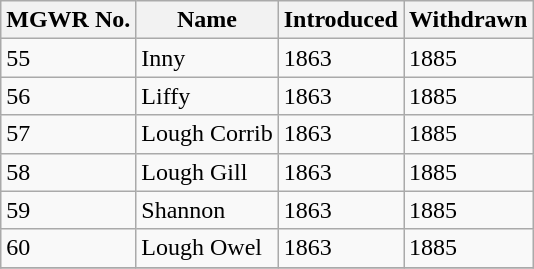<table class="wikitable">
<tr>
<th>MGWR No.</th>
<th>Name</th>
<th>Introduced</th>
<th>Withdrawn</th>
</tr>
<tr>
<td>55</td>
<td>Inny</td>
<td>1863</td>
<td>1885</td>
</tr>
<tr>
<td>56</td>
<td>Liffy</td>
<td>1863</td>
<td>1885</td>
</tr>
<tr>
<td>57</td>
<td>Lough Corrib</td>
<td>1863</td>
<td>1885</td>
</tr>
<tr>
<td>58</td>
<td>Lough Gill</td>
<td>1863</td>
<td>1885</td>
</tr>
<tr>
<td>59</td>
<td>Shannon</td>
<td>1863</td>
<td>1885</td>
</tr>
<tr>
<td>60</td>
<td>Lough Owel</td>
<td>1863</td>
<td>1885</td>
</tr>
<tr>
</tr>
</table>
